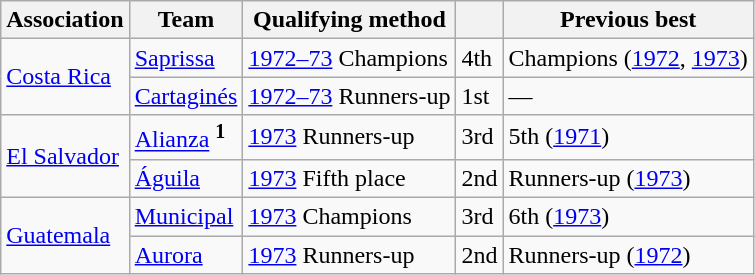<table class="wikitable">
<tr>
<th>Association</th>
<th>Team</th>
<th>Qualifying method</th>
<th></th>
<th>Previous best</th>
</tr>
<tr>
<td rowspan=2> <a href='#'>Costa Rica</a></td>
<td><a href='#'>Saprissa</a></td>
<td><a href='#'>1972–73</a> Champions</td>
<td>4th</td>
<td>Champions (<a href='#'>1972</a>, <a href='#'>1973</a>)</td>
</tr>
<tr>
<td><a href='#'>Cartaginés</a></td>
<td><a href='#'>1972–73</a> Runners-up</td>
<td>1st</td>
<td>—</td>
</tr>
<tr>
<td rowspan=2> <a href='#'>El Salvador</a></td>
<td><a href='#'>Alianza</a> <sup><strong>1</strong></sup></td>
<td><a href='#'>1973</a> Runners-up</td>
<td>3rd</td>
<td>5th (<a href='#'>1971</a>)</td>
</tr>
<tr>
<td><a href='#'>Águila</a></td>
<td><a href='#'>1973</a> Fifth place</td>
<td>2nd</td>
<td>Runners-up (<a href='#'>1973</a>)</td>
</tr>
<tr>
<td rowspan=2> <a href='#'>Guatemala</a></td>
<td><a href='#'>Municipal</a></td>
<td><a href='#'>1973</a> Champions</td>
<td>3rd</td>
<td>6th (<a href='#'>1973</a>)</td>
</tr>
<tr>
<td><a href='#'>Aurora</a></td>
<td><a href='#'>1973</a> Runners-up</td>
<td>2nd</td>
<td>Runners-up (<a href='#'>1972</a>)</td>
</tr>
</table>
